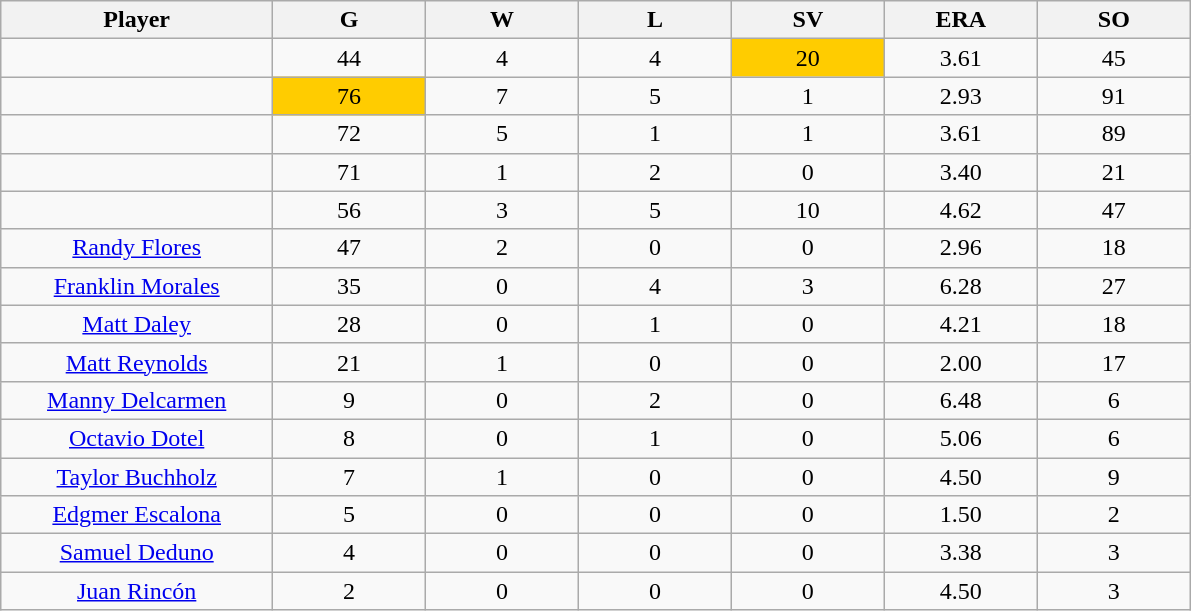<table class="wikitable sortable">
<tr>
<th bgcolor="#DDDDFF" width="16%">Player</th>
<th bgcolor="#DDDDFF" width="9%">G</th>
<th bgcolor="#DDDDFF" width="9%">W</th>
<th bgcolor="#DDDDFF" width="9%">L</th>
<th bgcolor="#DDDDFF" width="9%">SV</th>
<th bgcolor="#DDDDFF" width="9%">ERA</th>
<th bgcolor="#DDDDFF" width="9%">SO</th>
</tr>
<tr align="center">
<td></td>
<td>44</td>
<td>4</td>
<td>4</td>
<td bgcolor="#FFCC00">20</td>
<td>3.61</td>
<td>45</td>
</tr>
<tr align=center>
<td></td>
<td bgcolor="#FFCC00">76</td>
<td>7</td>
<td>5</td>
<td>1</td>
<td>2.93</td>
<td>91</td>
</tr>
<tr align="center">
<td></td>
<td>72</td>
<td>5</td>
<td>1</td>
<td>1</td>
<td>3.61</td>
<td>89</td>
</tr>
<tr align="center">
<td></td>
<td>71</td>
<td>1</td>
<td>2</td>
<td>0</td>
<td>3.40</td>
<td>21</td>
</tr>
<tr align="center">
<td></td>
<td>56</td>
<td>3</td>
<td>5</td>
<td>10</td>
<td>4.62</td>
<td>47</td>
</tr>
<tr align="center">
<td><a href='#'>Randy Flores</a></td>
<td>47</td>
<td>2</td>
<td>0</td>
<td>0</td>
<td>2.96</td>
<td>18</td>
</tr>
<tr align="center">
<td><a href='#'>Franklin Morales</a></td>
<td>35</td>
<td>0</td>
<td>4</td>
<td>3</td>
<td>6.28</td>
<td>27</td>
</tr>
<tr align=center>
<td><a href='#'>Matt Daley</a></td>
<td>28</td>
<td>0</td>
<td>1</td>
<td>0</td>
<td>4.21</td>
<td>18</td>
</tr>
<tr align=center>
<td><a href='#'>Matt Reynolds</a></td>
<td>21</td>
<td>1</td>
<td>0</td>
<td>0</td>
<td>2.00</td>
<td>17</td>
</tr>
<tr align=center>
<td><a href='#'>Manny Delcarmen</a></td>
<td>9</td>
<td>0</td>
<td>2</td>
<td>0</td>
<td>6.48</td>
<td>6</td>
</tr>
<tr align=center>
<td><a href='#'>Octavio Dotel</a></td>
<td>8</td>
<td>0</td>
<td>1</td>
<td>0</td>
<td>5.06</td>
<td>6</td>
</tr>
<tr align=center>
<td><a href='#'>Taylor Buchholz</a></td>
<td>7</td>
<td>1</td>
<td>0</td>
<td>0</td>
<td>4.50</td>
<td>9</td>
</tr>
<tr align=center>
<td><a href='#'>Edgmer Escalona</a></td>
<td>5</td>
<td>0</td>
<td>0</td>
<td>0</td>
<td>1.50</td>
<td>2</td>
</tr>
<tr align=center>
<td><a href='#'>Samuel Deduno</a></td>
<td>4</td>
<td>0</td>
<td>0</td>
<td>0</td>
<td>3.38</td>
<td>3</td>
</tr>
<tr align=center>
<td><a href='#'>Juan Rincón</a></td>
<td>2</td>
<td>0</td>
<td>0</td>
<td>0</td>
<td>4.50</td>
<td>3</td>
</tr>
</table>
